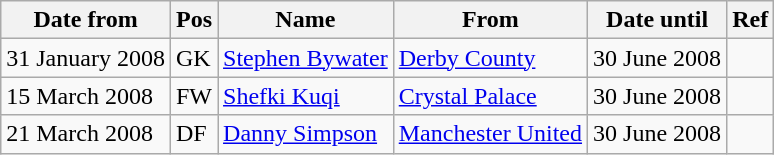<table class="wikitable">
<tr>
<th>Date from</th>
<th>Pos</th>
<th>Name</th>
<th>From</th>
<th>Date until</th>
<th>Ref</th>
</tr>
<tr>
<td>31 January 2008</td>
<td>GK</td>
<td> <a href='#'>Stephen Bywater</a></td>
<td> <a href='#'>Derby County</a></td>
<td>30 June 2008</td>
<td></td>
</tr>
<tr>
<td>15 March 2008</td>
<td>FW</td>
<td> <a href='#'>Shefki Kuqi</a></td>
<td> <a href='#'>Crystal Palace</a></td>
<td>30 June 2008</td>
<td></td>
</tr>
<tr>
<td>21 March 2008</td>
<td>DF</td>
<td> <a href='#'>Danny Simpson</a></td>
<td> <a href='#'>Manchester United</a></td>
<td>30 June 2008</td>
<td></td>
</tr>
</table>
